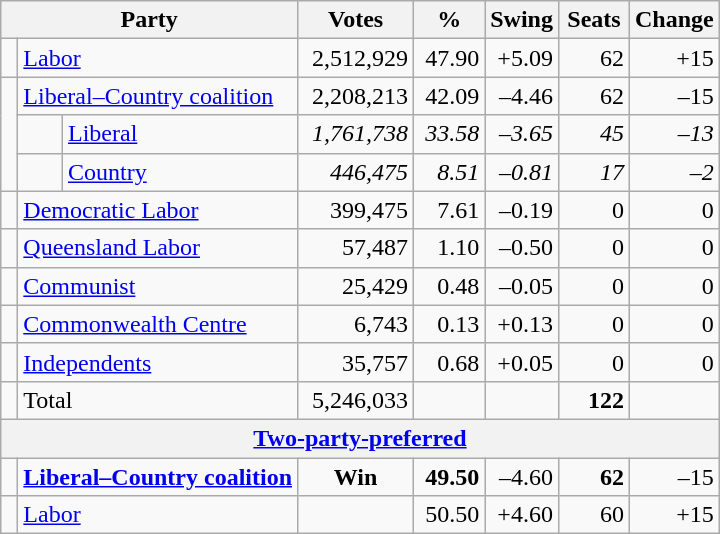<table class="wikitable">
<tr>
<th colspan=3 style="width:180px">Party</th>
<th style="width:70px">Votes</th>
<th style="width:40px">%</th>
<th style="width:40px">Swing</th>
<th style="width:40px">Seats</th>
<th style="width:40px">Change</th>
</tr>
<tr>
<td> </td>
<td colspan=2><a href='#'>Labor</a></td>
<td align=right>2,512,929</td>
<td align=right>47.90</td>
<td align=right>+5.09</td>
<td align=right>62</td>
<td align=right>+15</td>
</tr>
<tr>
<td rowspan=3> </td>
<td colspan=2><a href='#'>Liberal–Country coalition</a></td>
<td align=right>2,208,213</td>
<td align=right>42.09</td>
<td align=right>–4.46</td>
<td align=right>62</td>
<td align=right>–15</td>
</tr>
<tr>
<td> </td>
<td><a href='#'>Liberal</a></td>
<td align=right><em>1,761,738</em></td>
<td align=right><em>33.58</em></td>
<td align=right><em>–3.65</em></td>
<td align=right><em>45</em></td>
<td align=right><em>–13</em></td>
</tr>
<tr>
<td> </td>
<td><a href='#'>Country</a></td>
<td align=right><em>446,475</em></td>
<td align=right><em>8.51</em></td>
<td align=right><em>–0.81</em></td>
<td align=right><em>17</em></td>
<td align=right><em>–2</em></td>
</tr>
<tr>
<td> </td>
<td colspan=2><a href='#'>Democratic Labor</a></td>
<td align=right>399,475</td>
<td align=right>7.61</td>
<td align=right>–0.19</td>
<td align=right>0</td>
<td align=right>0</td>
</tr>
<tr>
<td> </td>
<td colspan=2><a href='#'>Queensland Labor</a></td>
<td align=right>57,487</td>
<td align=right>1.10</td>
<td align=right>–0.50</td>
<td align=right>0</td>
<td align=right>0</td>
</tr>
<tr>
<td> </td>
<td colspan=2><a href='#'>Communist</a></td>
<td align=right>25,429</td>
<td align=right>0.48</td>
<td align=right>–0.05</td>
<td align=right>0</td>
<td align=right>0</td>
</tr>
<tr>
<td> </td>
<td colspan=2><a href='#'>Commonwealth Centre</a></td>
<td align=right>6,743</td>
<td align=right>0.13</td>
<td align=right>+0.13</td>
<td align=right>0</td>
<td align=right>0</td>
</tr>
<tr>
<td> </td>
<td colspan=2><a href='#'>Independents</a></td>
<td align=right>35,757</td>
<td align=right>0.68</td>
<td align=right>+0.05</td>
<td align=right>0</td>
<td align=right>0</td>
</tr>
<tr>
<td> </td>
<td colspan=2>Total</td>
<td align=right>5,246,033</td>
<td align=right> </td>
<td align=right> </td>
<td align=right><strong>122</strong></td>
<td align=right></td>
</tr>
<tr>
<th colspan=8 align=center><a href='#'>Two-party-preferred</a> </th>
</tr>
<tr>
<td> </td>
<td colspan=2><strong><a href='#'>Liberal–Country coalition</a></strong></td>
<td align=center><strong>Win</strong></td>
<td align=right><strong>49.50</strong></td>
<td align=right>–4.60</td>
<td align=right><strong>62</strong></td>
<td align=right>–15</td>
</tr>
<tr>
<td> </td>
<td colspan=2><a href='#'>Labor</a></td>
<td align=center></td>
<td align=right>50.50</td>
<td align=right>+4.60</td>
<td align=right>60</td>
<td align=right>+15</td>
</tr>
</table>
